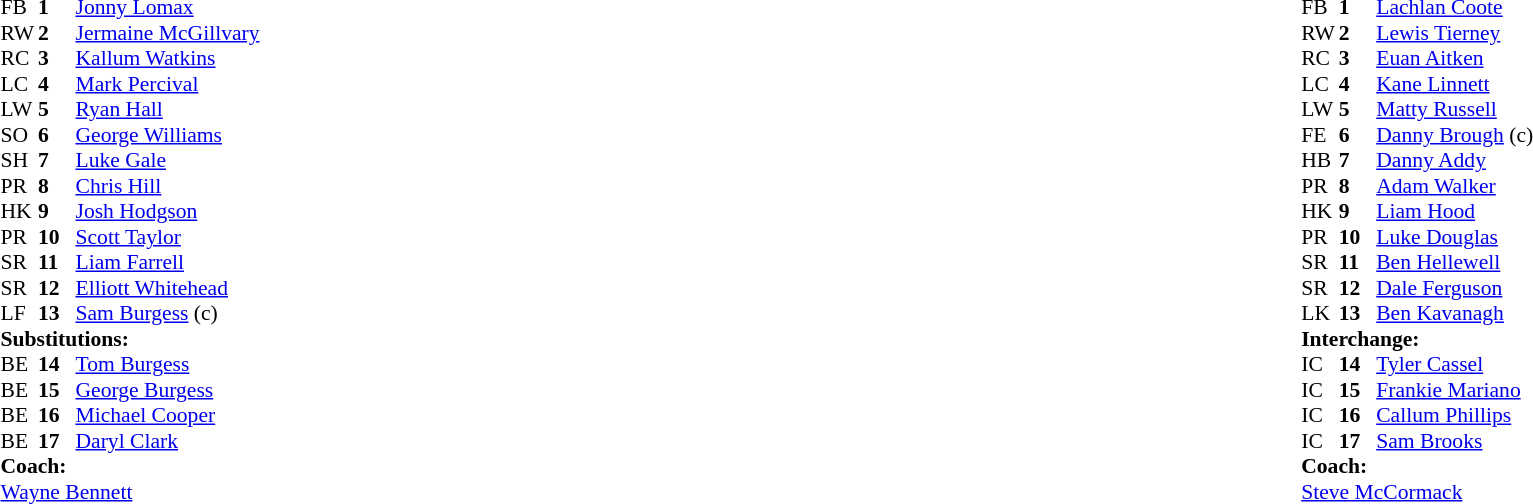<table width="100%">
<tr>
<td valign="top" width="50%"><br><table style="font-size: 90%" cellspacing="0" cellpadding="0">
<tr>
<th width="25"></th>
<th width="25"></th>
</tr>
<tr>
<td>FB</td>
<td><strong>1</strong></td>
<td> <a href='#'>Jonny Lomax</a></td>
</tr>
<tr>
<td>RW</td>
<td><strong>2</strong></td>
<td> <a href='#'>Jermaine McGillvary</a></td>
</tr>
<tr>
<td>RC</td>
<td><strong>3</strong></td>
<td> <a href='#'>Kallum Watkins</a></td>
</tr>
<tr>
<td>LC</td>
<td><strong>4</strong></td>
<td> <a href='#'>Mark Percival</a></td>
</tr>
<tr>
<td>LW</td>
<td><strong>5</strong></td>
<td> <a href='#'>Ryan Hall</a></td>
</tr>
<tr>
<td>SO</td>
<td><strong>6</strong></td>
<td> <a href='#'>George Williams</a></td>
</tr>
<tr>
<td>SH</td>
<td><strong>7</strong></td>
<td> <a href='#'>Luke Gale</a></td>
</tr>
<tr>
<td>PR</td>
<td><strong>8</strong></td>
<td> <a href='#'>Chris Hill</a></td>
</tr>
<tr>
<td>HK</td>
<td><strong>9</strong></td>
<td> <a href='#'>Josh Hodgson</a></td>
</tr>
<tr>
<td>PR</td>
<td><strong>10</strong></td>
<td> <a href='#'>Scott Taylor</a></td>
</tr>
<tr>
<td>SR</td>
<td><strong>11</strong></td>
<td> <a href='#'>Liam Farrell</a></td>
</tr>
<tr>
<td>SR</td>
<td><strong>12</strong></td>
<td> <a href='#'>Elliott Whitehead</a></td>
</tr>
<tr>
<td>LF</td>
<td><strong>13</strong></td>
<td> <a href='#'>Sam Burgess</a> (c)</td>
</tr>
<tr>
<td colspan=3><strong>Substitutions:</strong></td>
</tr>
<tr>
<td>BE</td>
<td><strong>14</strong></td>
<td> <a href='#'>Tom Burgess</a></td>
</tr>
<tr>
<td>BE</td>
<td><strong>15</strong></td>
<td> <a href='#'>George Burgess</a></td>
</tr>
<tr>
<td>BE</td>
<td><strong>16</strong></td>
<td> <a href='#'>Michael Cooper</a></td>
</tr>
<tr>
<td>BE</td>
<td><strong>17</strong></td>
<td> <a href='#'>Daryl Clark</a></td>
</tr>
<tr>
<td colspan=3><strong>Coach:</strong></td>
</tr>
<tr>
<td colspan="4"> <a href='#'>Wayne Bennett</a></td>
</tr>
</table>
</td>
<td valign="top" width="50%"><br><table style="font-size: 90%" cellspacing="0" cellpadding="0" align="center">
<tr>
<th width="25"></th>
<th width="25"></th>
</tr>
<tr>
<td>FB</td>
<td><strong>1</strong></td>
<td> <a href='#'>Lachlan Coote</a></td>
</tr>
<tr>
<td>RW</td>
<td><strong>2</strong></td>
<td> <a href='#'>Lewis Tierney</a></td>
</tr>
<tr>
<td>RC</td>
<td><strong>3</strong></td>
<td> <a href='#'>Euan Aitken</a></td>
</tr>
<tr>
<td>LC</td>
<td><strong>4</strong></td>
<td> <a href='#'>Kane Linnett</a></td>
</tr>
<tr>
<td>LW</td>
<td><strong>5</strong></td>
<td> <a href='#'>Matty Russell</a></td>
</tr>
<tr>
<td>FE</td>
<td><strong>6</strong></td>
<td> <a href='#'>Danny Brough</a> (c)</td>
</tr>
<tr>
<td>HB</td>
<td><strong>7</strong></td>
<td> <a href='#'>Danny Addy</a></td>
</tr>
<tr>
<td>PR</td>
<td><strong>8</strong></td>
<td> <a href='#'>Adam Walker</a></td>
</tr>
<tr>
<td>HK</td>
<td><strong>9</strong></td>
<td> <a href='#'>Liam Hood</a></td>
</tr>
<tr>
<td>PR</td>
<td><strong>10</strong></td>
<td> <a href='#'>Luke Douglas</a></td>
</tr>
<tr>
<td>SR</td>
<td><strong>11</strong></td>
<td> <a href='#'>Ben Hellewell</a></td>
</tr>
<tr>
<td>SR</td>
<td><strong>12</strong></td>
<td> <a href='#'>Dale Ferguson</a></td>
</tr>
<tr>
<td>LK</td>
<td><strong>13</strong></td>
<td> <a href='#'>Ben Kavanagh</a></td>
</tr>
<tr>
<td colspan=3><strong>Interchange:</strong></td>
</tr>
<tr>
<td>IC</td>
<td><strong>14</strong></td>
<td> <a href='#'>Tyler Cassel</a></td>
</tr>
<tr>
<td>IC</td>
<td><strong>15</strong></td>
<td> <a href='#'>Frankie Mariano</a></td>
</tr>
<tr>
<td>IC</td>
<td><strong>16</strong></td>
<td> <a href='#'>Callum Phillips</a></td>
</tr>
<tr>
<td>IC</td>
<td><strong>17</strong></td>
<td> <a href='#'>Sam Brooks</a></td>
</tr>
<tr>
<td colspan=3><strong>Coach:</strong></td>
</tr>
<tr>
<td colspan="4"> <a href='#'>Steve McCormack</a></td>
</tr>
</table>
</td>
</tr>
</table>
